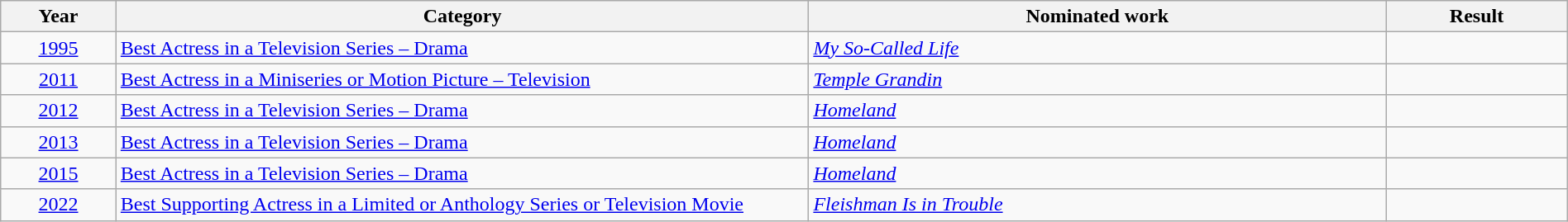<table width="100%" class="wikitable">
<tr>
<th width="7%">Year</th>
<th width="42%">Category</th>
<th width="35%">Nominated work</th>
<th width="11%">Result</th>
</tr>
<tr>
<td align="center"><a href='#'>1995</a></td>
<td><a href='#'>Best Actress in a Television Series – Drama</a></td>
<td><em><a href='#'>My So-Called Life</a></em></td>
<td></td>
</tr>
<tr>
<td align="center"><a href='#'>2011</a></td>
<td><a href='#'>Best Actress in a Miniseries or Motion Picture – Television</a></td>
<td><em><a href='#'>Temple Grandin</a></em></td>
<td></td>
</tr>
<tr>
<td align="center"><a href='#'>2012</a></td>
<td><a href='#'>Best Actress in a Television Series – Drama</a></td>
<td><em><a href='#'>Homeland</a></em></td>
<td></td>
</tr>
<tr>
<td align="center"><a href='#'>2013</a></td>
<td><a href='#'>Best Actress in a Television Series – Drama</a></td>
<td><em><a href='#'>Homeland</a></em></td>
<td></td>
</tr>
<tr>
<td align="center"><a href='#'>2015</a></td>
<td><a href='#'>Best Actress in a Television Series – Drama</a></td>
<td><em><a href='#'>Homeland</a></em></td>
<td></td>
</tr>
<tr>
<td align="center"><a href='#'>2022</a></td>
<td><a href='#'>Best Supporting Actress in a Limited or Anthology Series or Television Movie</a></td>
<td><em><a href='#'>Fleishman Is in Trouble</a></em></td>
<td></td>
</tr>
</table>
